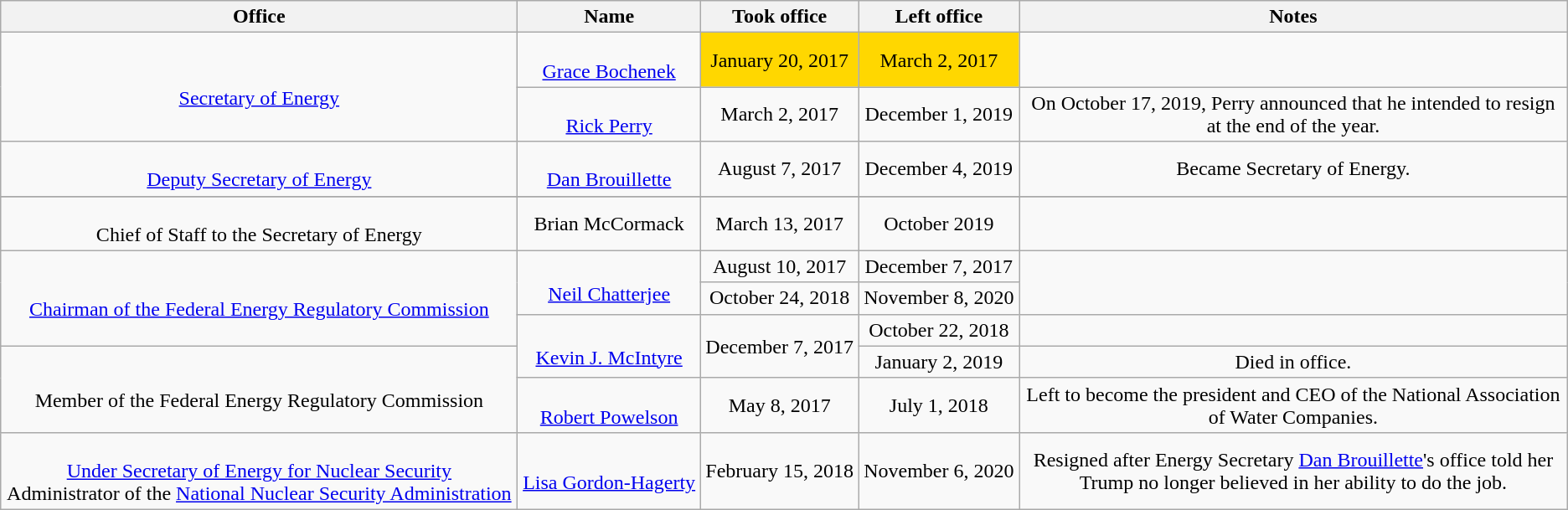<table class="wikitable sortable" style="text-align:center">
<tr>
<th data-sort-type="text">Office</th>
<th data-sort-type="text">Name</th>
<th data-sort-type="date">Took office</th>
<th data-sort-type="date">Left office</th>
<th width="35%">Notes</th>
</tr>
<tr>
<td rowspan="2"><br><a href='#'>Secretary of Energy</a></td>
<td><br><a href='#'>Grace Bochenek</a></td>
<td style="background:gold">January 20, 2017</td>
<td style="background:gold">March 2, 2017</td>
<td></td>
</tr>
<tr>
<td><br><a href='#'>Rick Perry</a></td>
<td>March 2, 2017</td>
<td>December 1, 2019</td>
<td>On October 17, 2019, Perry announced that he intended to resign at the end of the year.</td>
</tr>
<tr>
<td><br><a href='#'>Deputy Secretary of Energy</a></td>
<td><br><a href='#'>Dan Brouillette</a></td>
<td>August 7, 2017</td>
<td>December 4, 2019</td>
<td>Became Secretary of Energy.</td>
</tr>
<tr>
</tr>
<tr>
<td><br>Chief of Staff to the Secretary of Energy</td>
<td>Brian McCormack</td>
<td>March 13, 2017</td>
<td>October 2019</td>
<td></td>
</tr>
<tr>
<td rowspan="3"><br><a href='#'>Chairman of the Federal Energy Regulatory Commission</a></td>
<td rowspan="2"><br><a href='#'>Neil Chatterjee</a></td>
<td>August 10, 2017</td>
<td>December 7, 2017</td>
<td rowspan="2"></td>
</tr>
<tr>
<td>October 24, 2018</td>
<td>November 8, 2020</td>
</tr>
<tr>
<td rowspan="2"><br><a href='#'>Kevin J. McIntyre</a></td>
<td rowspan="2">December 7, 2017</td>
<td>October 22, 2018</td>
<td></td>
</tr>
<tr>
<td rowspan="2"><br>Member of the Federal Energy Regulatory Commission</td>
<td>January 2, 2019</td>
<td>Died in office.</td>
</tr>
<tr>
<td><br><a href='#'>Robert Powelson</a></td>
<td>May 8, 2017</td>
<td>July 1, 2018</td>
<td>Left to become the president and CEO of the National Association of Water Companies.</td>
</tr>
<tr>
<td><br><a href='#'>Under Secretary of Energy for Nuclear Security</a><br>Administrator of the <a href='#'>National Nuclear Security Administration</a></td>
<td><br><a href='#'>Lisa Gordon-Hagerty</a></td>
<td>February 15, 2018</td>
<td>November 6, 2020</td>
<td>Resigned after Energy Secretary <a href='#'>Dan Brouillette</a>'s office told her Trump no longer believed in her ability to do the job.</td>
</tr>
</table>
